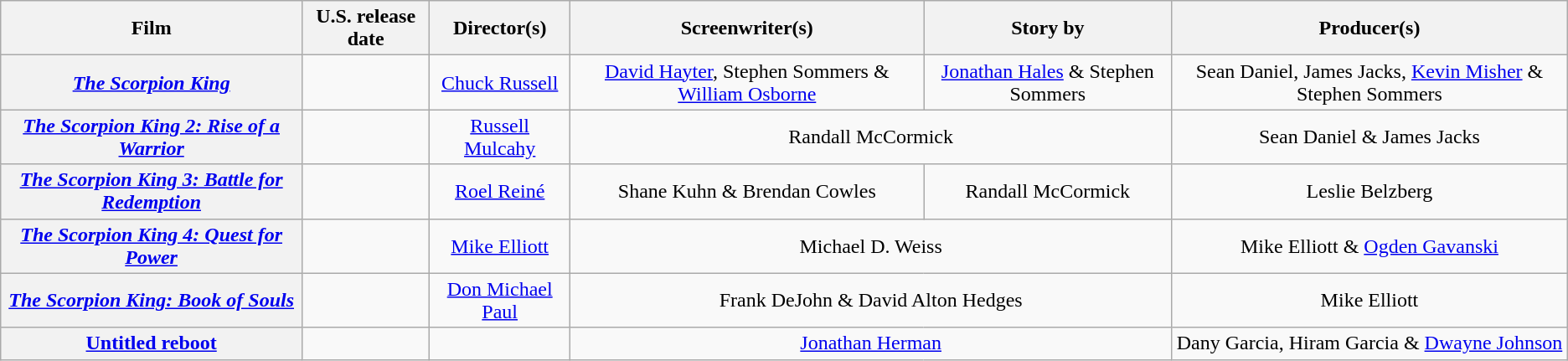<table class="wikitable plainrowheaders" style="text-align:center">
<tr>
<th>Film</th>
<th>U.S. release date</th>
<th>Director(s)</th>
<th>Screenwriter(s)</th>
<th>Story by</th>
<th>Producer(s)</th>
</tr>
<tr>
<th scope="row"><em><a href='#'>The Scorpion King</a></em></th>
<td></td>
<td><a href='#'>Chuck Russell</a></td>
<td><a href='#'>David Hayter</a>, Stephen Sommers & <a href='#'>William Osborne</a></td>
<td><a href='#'>Jonathan Hales</a> & Stephen Sommers</td>
<td>Sean Daniel, James Jacks, <a href='#'>Kevin Misher</a> & Stephen Sommers</td>
</tr>
<tr>
<th scope="row"><em><a href='#'>The Scorpion King 2: Rise of a Warrior</a></em></th>
<td></td>
<td><a href='#'>Russell Mulcahy</a></td>
<td colspan="2">Randall McCormick</td>
<td>Sean Daniel & James Jacks</td>
</tr>
<tr>
<th scope="row"><em><a href='#'>The Scorpion King 3: Battle for Redemption</a></em></th>
<td></td>
<td><a href='#'>Roel Reiné</a></td>
<td>Shane Kuhn & Brendan Cowles</td>
<td>Randall McCormick</td>
<td>Leslie Belzberg</td>
</tr>
<tr>
<th scope="row"><em><a href='#'>The Scorpion King 4: Quest for Power</a></em></th>
<td></td>
<td><a href='#'>Mike Elliott</a></td>
<td colspan="2">Michael D. Weiss</td>
<td>Mike Elliott & <a href='#'>Ogden Gavanski</a></td>
</tr>
<tr>
<th scope="row"><em><a href='#'>The Scorpion King: Book of Souls</a></em></th>
<td></td>
<td><a href='#'>Don Michael Paul</a></td>
<td colspan="2">Frank DeJohn & David Alton Hedges</td>
<td>Mike Elliott</td>
</tr>
<tr>
<th scope="row"><a href='#'>Untitled reboot</a></th>
<td></td>
<td></td>
<td colspan="2"><a href='#'>Jonathan Herman</a></td>
<td>Dany Garcia, Hiram Garcia & <a href='#'>Dwayne Johnson</a></td>
</tr>
</table>
